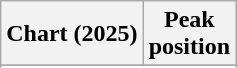<table class="wikitable sortable plainrowheaders">
<tr>
<th scope="col">Chart (2025)</th>
<th scope="col">Peak<br>position</th>
</tr>
<tr>
</tr>
<tr>
</tr>
</table>
